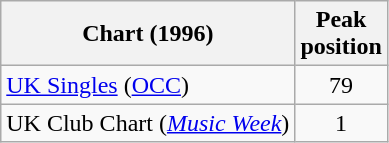<table class="wikitable sortable" style="text-align:center;">
<tr>
<th>Chart (1996)</th>
<th>Peak<br>position</th>
</tr>
<tr>
<td align="left"><a href='#'>UK Singles</a> (<a href='#'>OCC</a>)</td>
<td>79</td>
</tr>
<tr>
<td align="left">UK Club Chart (<em><a href='#'>Music Week</a></em>)</td>
<td>1</td>
</tr>
</table>
